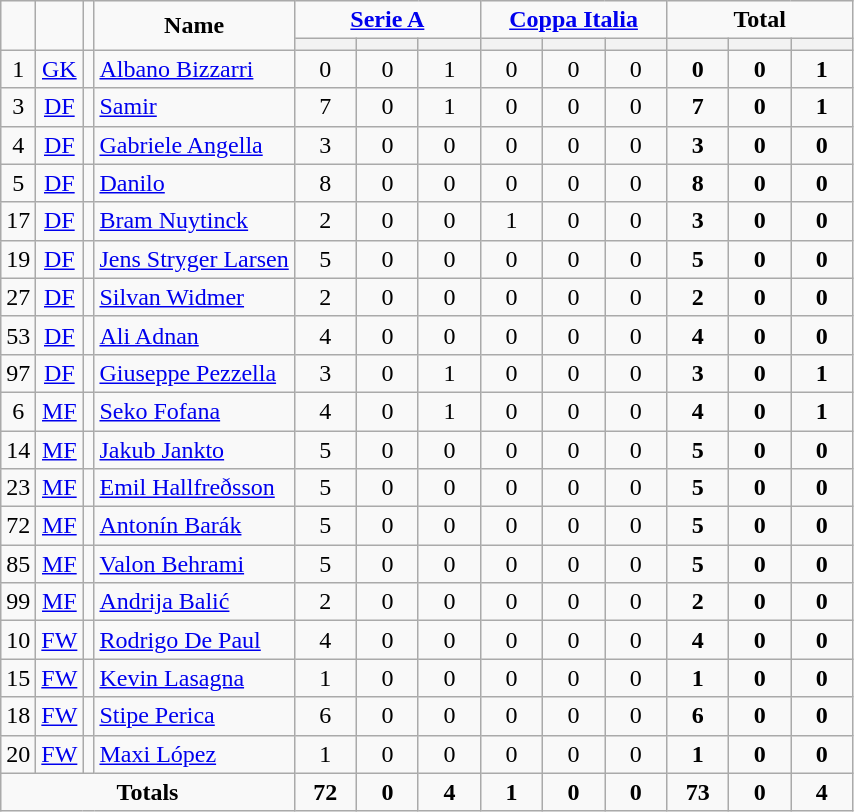<table class="wikitable" style="text-align:center;">
<tr>
<td rowspan="2" !width=15><strong></strong></td>
<td rowspan="2" !width=15><strong></strong></td>
<td rowspan="2" !width=15><strong></strong></td>
<td rowspan="2" !width=120><strong>Name</strong></td>
<td colspan="3"><strong><a href='#'>Serie A</a></strong></td>
<td colspan="3"><strong><a href='#'>Coppa Italia</a></strong></td>
<td colspan="3"><strong>Total</strong></td>
</tr>
<tr>
<th width=34; background:#fe9;"></th>
<th width=34; background:#fe9;"></th>
<th width=34; background:#ff8888;"></th>
<th width=34; background:#fe9;"></th>
<th width=34; background:#fe9;"></th>
<th width=34; background:#ff8888;"></th>
<th width=34; background:#fe9;"></th>
<th width=34; background:#fe9;"></th>
<th width=34; background:#ff8888;"></th>
</tr>
<tr>
<td>1</td>
<td><a href='#'>GK</a></td>
<td></td>
<td align=left><a href='#'>Albano Bizzarri</a></td>
<td>0</td>
<td>0</td>
<td>1</td>
<td>0</td>
<td>0</td>
<td>0</td>
<td><strong>0</strong></td>
<td><strong>0</strong></td>
<td><strong>1</strong></td>
</tr>
<tr>
<td>3</td>
<td><a href='#'>DF</a></td>
<td></td>
<td align=left><a href='#'>Samir</a></td>
<td>7</td>
<td>0</td>
<td>1</td>
<td>0</td>
<td>0</td>
<td>0</td>
<td><strong>7</strong></td>
<td><strong>0</strong></td>
<td><strong>1</strong></td>
</tr>
<tr>
<td>4</td>
<td><a href='#'>DF</a></td>
<td></td>
<td align=left><a href='#'>Gabriele Angella</a></td>
<td>3</td>
<td>0</td>
<td>0</td>
<td>0</td>
<td>0</td>
<td>0</td>
<td><strong>3</strong></td>
<td><strong>0</strong></td>
<td><strong>0</strong></td>
</tr>
<tr>
<td>5</td>
<td><a href='#'>DF</a></td>
<td></td>
<td align=left><a href='#'>Danilo</a></td>
<td>8</td>
<td>0</td>
<td>0</td>
<td>0</td>
<td>0</td>
<td>0</td>
<td><strong>8</strong></td>
<td><strong>0</strong></td>
<td><strong>0</strong></td>
</tr>
<tr>
<td>17</td>
<td><a href='#'>DF</a></td>
<td></td>
<td align=left><a href='#'>Bram Nuytinck</a></td>
<td>2</td>
<td>0</td>
<td>0</td>
<td>1</td>
<td>0</td>
<td>0</td>
<td><strong>3</strong></td>
<td><strong>0</strong></td>
<td><strong>0</strong></td>
</tr>
<tr>
<td>19</td>
<td><a href='#'>DF</a></td>
<td></td>
<td align=left><a href='#'>Jens Stryger Larsen</a></td>
<td>5</td>
<td>0</td>
<td>0</td>
<td>0</td>
<td>0</td>
<td>0</td>
<td><strong>5</strong></td>
<td><strong>0</strong></td>
<td><strong>0</strong></td>
</tr>
<tr>
<td>27</td>
<td><a href='#'>DF</a></td>
<td></td>
<td align=left><a href='#'>Silvan Widmer</a></td>
<td>2</td>
<td>0</td>
<td>0</td>
<td>0</td>
<td>0</td>
<td>0</td>
<td><strong>2</strong></td>
<td><strong>0</strong></td>
<td><strong>0</strong></td>
</tr>
<tr>
<td>53</td>
<td><a href='#'>DF</a></td>
<td></td>
<td align=left><a href='#'>Ali Adnan</a></td>
<td>4</td>
<td>0</td>
<td>0</td>
<td>0</td>
<td>0</td>
<td>0</td>
<td><strong>4</strong></td>
<td><strong>0</strong></td>
<td><strong>0</strong></td>
</tr>
<tr>
<td>97</td>
<td><a href='#'>DF</a></td>
<td></td>
<td align=left><a href='#'>Giuseppe Pezzella</a></td>
<td>3</td>
<td>0</td>
<td>1</td>
<td>0</td>
<td>0</td>
<td>0</td>
<td><strong>3</strong></td>
<td><strong>0</strong></td>
<td><strong>1</strong></td>
</tr>
<tr>
<td>6</td>
<td><a href='#'>MF</a></td>
<td></td>
<td align=left><a href='#'>Seko Fofana</a></td>
<td>4</td>
<td>0</td>
<td>1</td>
<td>0</td>
<td>0</td>
<td>0</td>
<td><strong>4</strong></td>
<td><strong>0</strong></td>
<td><strong>1</strong></td>
</tr>
<tr>
<td>14</td>
<td><a href='#'>MF</a></td>
<td></td>
<td align=left><a href='#'>Jakub Jankto</a></td>
<td>5</td>
<td>0</td>
<td>0</td>
<td>0</td>
<td>0</td>
<td>0</td>
<td><strong>5</strong></td>
<td><strong>0</strong></td>
<td><strong>0</strong></td>
</tr>
<tr>
<td>23</td>
<td><a href='#'>MF</a></td>
<td></td>
<td align=left><a href='#'>Emil Hallfreðsson</a></td>
<td>5</td>
<td>0</td>
<td>0</td>
<td>0</td>
<td>0</td>
<td>0</td>
<td><strong>5</strong></td>
<td><strong>0</strong></td>
<td><strong>0</strong></td>
</tr>
<tr>
<td>72</td>
<td><a href='#'>MF</a></td>
<td></td>
<td align=left><a href='#'>Antonín Barák</a></td>
<td>5</td>
<td>0</td>
<td>0</td>
<td>0</td>
<td>0</td>
<td>0</td>
<td><strong>5</strong></td>
<td><strong>0</strong></td>
<td><strong>0</strong></td>
</tr>
<tr>
<td>85</td>
<td><a href='#'>MF</a></td>
<td></td>
<td align=left><a href='#'>Valon Behrami</a></td>
<td>5</td>
<td>0</td>
<td>0</td>
<td>0</td>
<td>0</td>
<td>0</td>
<td><strong>5</strong></td>
<td><strong>0</strong></td>
<td><strong>0</strong></td>
</tr>
<tr>
<td>99</td>
<td><a href='#'>MF</a></td>
<td></td>
<td align=left><a href='#'>Andrija Balić</a></td>
<td>2</td>
<td>0</td>
<td>0</td>
<td>0</td>
<td>0</td>
<td>0</td>
<td><strong>2</strong></td>
<td><strong>0</strong></td>
<td><strong>0</strong></td>
</tr>
<tr>
<td>10</td>
<td><a href='#'>FW</a></td>
<td></td>
<td align=left><a href='#'>Rodrigo De Paul</a></td>
<td>4</td>
<td>0</td>
<td>0</td>
<td>0</td>
<td>0</td>
<td>0</td>
<td><strong>4</strong></td>
<td><strong>0</strong></td>
<td><strong>0</strong></td>
</tr>
<tr>
<td>15</td>
<td><a href='#'>FW</a></td>
<td></td>
<td align=left><a href='#'>Kevin Lasagna</a></td>
<td>1</td>
<td>0</td>
<td>0</td>
<td>0</td>
<td>0</td>
<td>0</td>
<td><strong>1</strong></td>
<td><strong>0</strong></td>
<td><strong>0</strong></td>
</tr>
<tr>
<td>18</td>
<td><a href='#'>FW</a></td>
<td></td>
<td align=left><a href='#'>Stipe Perica</a></td>
<td>6</td>
<td>0</td>
<td>0</td>
<td>0</td>
<td>0</td>
<td>0</td>
<td><strong>6</strong></td>
<td><strong>0</strong></td>
<td><strong>0</strong></td>
</tr>
<tr>
<td>20</td>
<td><a href='#'>FW</a></td>
<td></td>
<td align=left><a href='#'>Maxi López</a></td>
<td>1</td>
<td>0</td>
<td>0</td>
<td>0</td>
<td>0</td>
<td>0</td>
<td><strong>1</strong></td>
<td><strong>0</strong></td>
<td><strong>0</strong></td>
</tr>
<tr>
<td colspan=4><strong>Totals</strong></td>
<td><strong>72</strong></td>
<td><strong>0</strong></td>
<td><strong>4</strong></td>
<td><strong>1</strong></td>
<td><strong>0</strong></td>
<td><strong>0</strong></td>
<td><strong>73</strong></td>
<td><strong>0</strong></td>
<td><strong>4</strong></td>
</tr>
</table>
